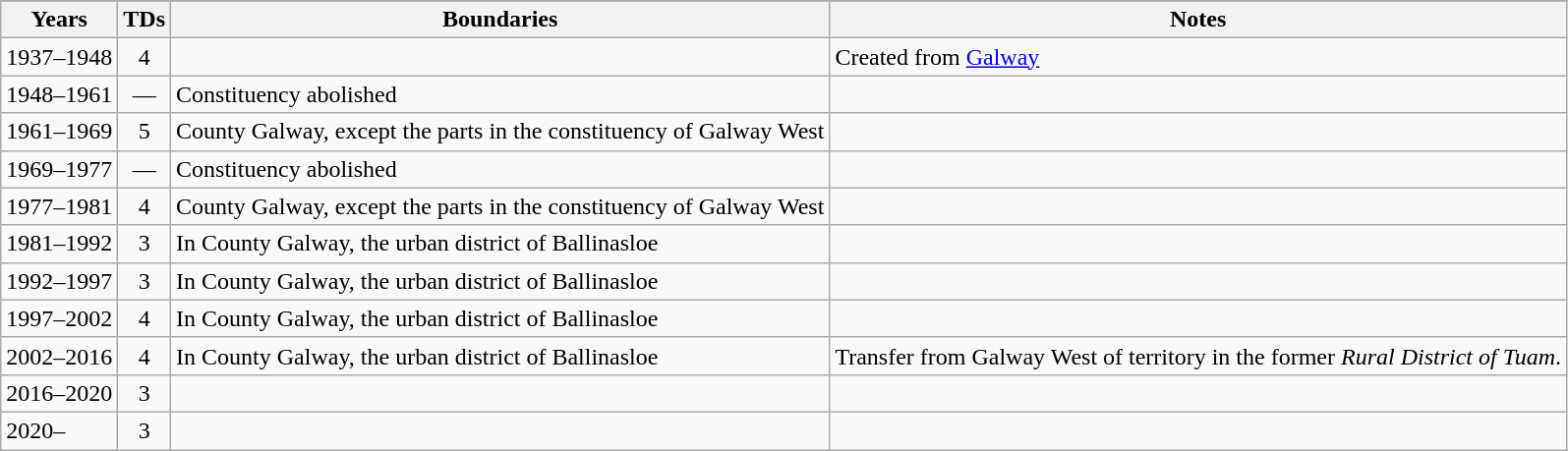<table class="wikitable">
<tr>
</tr>
<tr>
<th>Years</th>
<th>TDs</th>
<th>Boundaries</th>
<th>Notes</th>
</tr>
<tr style="vertical-align:top">
<td>1937–1948</td>
<td style="text-align:center">4</td>
<td></td>
<td>Created from <a href='#'>Galway</a></td>
</tr>
<tr style="vertical-align:top">
<td>1948–1961</td>
<td style="text-align:center">—</td>
<td>Constituency abolished</td>
<td></td>
</tr>
<tr style="vertical-align:top">
<td>1961–1969</td>
<td style="text-align:center">5</td>
<td>County Galway, except the parts in the constituency of Galway West</td>
<td></td>
</tr>
<tr style="vertical-align:top">
<td>1969–1977</td>
<td style="text-align:center">—</td>
<td>Constituency abolished</td>
<td></td>
</tr>
<tr style="vertical-align:top">
<td>1977–1981</td>
<td style="text-align:center">4</td>
<td>County Galway, except the parts in the constituency of Galway West</td>
<td></td>
</tr>
<tr style="vertical-align:top">
<td>1981–1992</td>
<td style="text-align:center">3</td>
<td>In County Galway, the urban district of Ballinasloe </td>
<td></td>
</tr>
<tr style="vertical-align:top">
<td>1992–1997</td>
<td style="text-align:center">3</td>
<td>In County Galway, the urban district of Ballinasloe </td>
<td><br></td>
</tr>
<tr style="vertical-align:top">
<td>1997–2002</td>
<td style="text-align:center">4</td>
<td>In County Galway, the urban district of Ballinasloe </td>
<td><br></td>
</tr>
<tr style="vertical-align:top">
<td>2002–2016</td>
<td style="text-align:center">4</td>
<td>In County Galway, the urban district of Ballinasloe </td>
<td>Transfer from Galway West of territory in the former <em>Rural District of Tuam</em>.<br></td>
</tr>
<tr style="vertical-align:top">
<td>2016–2020</td>
<td style="text-align:center">3</td>
<td style="text-align:center"></td>
<td></td>
</tr>
<tr style="vertical-align:top">
<td>2020–</td>
<td style="text-align:center">3</td>
<td style="text-align:center"></td>
<td><br></td>
</tr>
</table>
